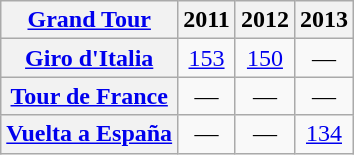<table class="wikitable plainrowheaders">
<tr>
<th scope="col"><a href='#'>Grand Tour</a></th>
<th scope="col">2011</th>
<th scope="col">2012</th>
<th scope="col">2013</th>
</tr>
<tr style="text-align:center;">
<th scope="row"> <a href='#'>Giro d'Italia</a></th>
<td><a href='#'>153</a></td>
<td><a href='#'>150</a></td>
<td>—</td>
</tr>
<tr style="text-align:center;">
<th scope="row"> <a href='#'>Tour de France</a></th>
<td>—</td>
<td>—</td>
<td>—</td>
</tr>
<tr style="text-align:center;">
<th scope="row"> <a href='#'>Vuelta a España</a></th>
<td>—</td>
<td>—</td>
<td><a href='#'>134</a></td>
</tr>
</table>
